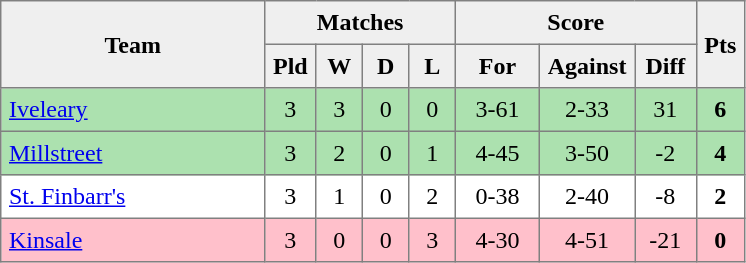<table style=border-collapse:collapse border=1 cellspacing=0 cellpadding=5>
<tr align=center bgcolor=#efefef>
<th rowspan=2 width=165>Team</th>
<th colspan=4>Matches</th>
<th colspan=3>Score</th>
<th rowspan=2width=20>Pts</th>
</tr>
<tr align=center bgcolor=#efefef>
<th width=20>Pld</th>
<th width=20>W</th>
<th width=20>D</th>
<th width=20>L</th>
<th width=45>For</th>
<th width=45>Against</th>
<th width=30>Diff</th>
</tr>
<tr align=center style="background:#ACE1AF;">
<td style="text-align:left;"><a href='#'>Iveleary</a></td>
<td>3</td>
<td>3</td>
<td>0</td>
<td>0</td>
<td>3-61</td>
<td>2-33</td>
<td>31</td>
<td><strong>6</strong></td>
</tr>
<tr align=center  style="background:#ACE1AF;">
<td style="text-align:left;"><a href='#'>Millstreet</a></td>
<td>3</td>
<td>2</td>
<td>0</td>
<td>1</td>
<td>4-45</td>
<td>3-50</td>
<td>-2</td>
<td><strong>4</strong></td>
</tr>
<tr align=center>
<td style="text-align:left;"><a href='#'>St. Finbarr's</a></td>
<td>3</td>
<td>1</td>
<td>0</td>
<td>2</td>
<td>0-38</td>
<td>2-40</td>
<td>-8</td>
<td><strong>2</strong></td>
</tr>
<tr align=center style="background:#FFC0CB;">
<td style="text-align:left;"><a href='#'>Kinsale</a></td>
<td>3</td>
<td>0</td>
<td>0</td>
<td>3</td>
<td>4-30</td>
<td>4-51</td>
<td>-21</td>
<td><strong>0</strong></td>
</tr>
</table>
